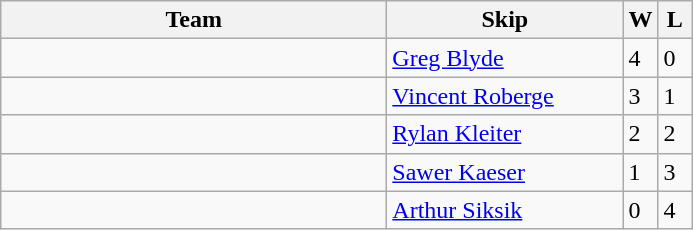<table class="wikitable">
<tr>
<th width=250>Team</th>
<th width=150>Skip</th>
<th width=15>W</th>
<th width=15>L</th>
</tr>
<tr>
<td></td>
<td><a href='#'>Greg Blyde</a></td>
<td>4</td>
<td>0</td>
</tr>
<tr>
<td></td>
<td><a href='#'>Vincent Roberge</a></td>
<td>3</td>
<td>1</td>
</tr>
<tr>
<td></td>
<td><a href='#'>Rylan Kleiter</a></td>
<td>2</td>
<td>2</td>
</tr>
<tr>
<td></td>
<td><a href='#'>Sawer Kaeser</a></td>
<td>1</td>
<td>3</td>
</tr>
<tr>
<td></td>
<td><a href='#'>Arthur Siksik</a></td>
<td>0</td>
<td>4</td>
</tr>
</table>
